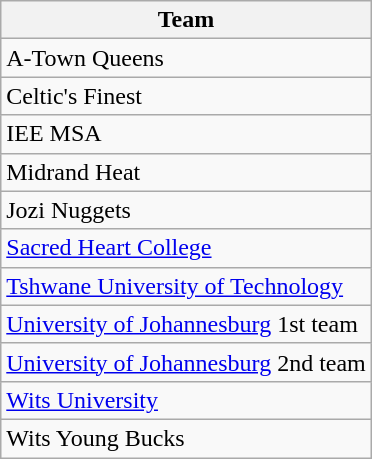<table class="wikitable">
<tr>
<th>Team</th>
</tr>
<tr>
<td>A-Town Queens</td>
</tr>
<tr>
<td>Celtic's Finest</td>
</tr>
<tr>
<td>IEE MSA</td>
</tr>
<tr>
<td>Midrand Heat</td>
</tr>
<tr>
<td>Jozi Nuggets</td>
</tr>
<tr>
<td><a href='#'>Sacred Heart College</a></td>
</tr>
<tr>
<td><a href='#'>Tshwane University of Technology</a></td>
</tr>
<tr>
<td><a href='#'>University of Johannesburg</a> 1st team</td>
</tr>
<tr>
<td><a href='#'>University of Johannesburg</a> 2nd team</td>
</tr>
<tr>
<td><a href='#'>Wits University</a></td>
</tr>
<tr>
<td>Wits Young Bucks</td>
</tr>
</table>
